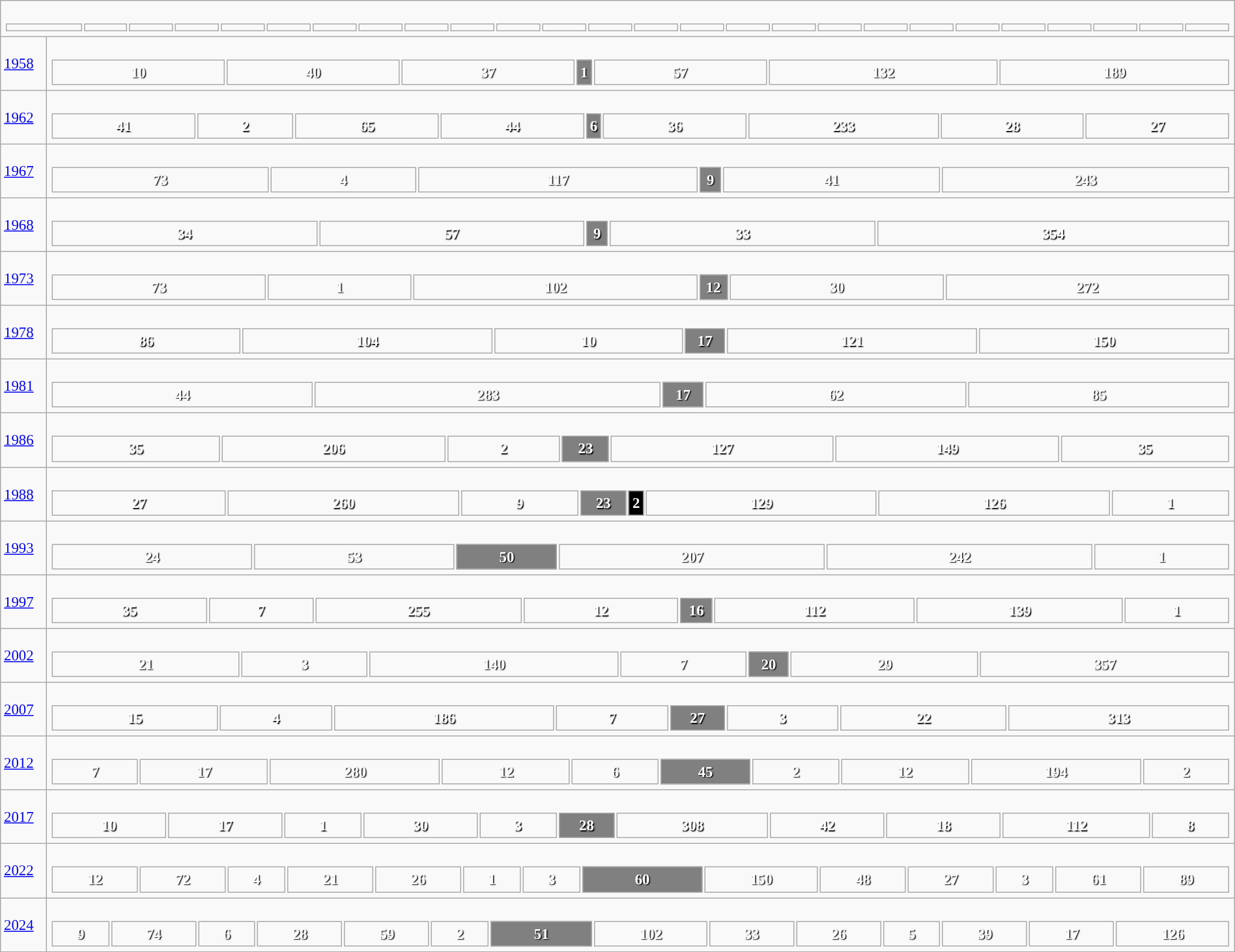<table class="wikitable" width="100%" style="border:solid #000000 1px; font-size:95%;">
<tr>
<td colspan="2"><br><table width="100%" style="font-size:90%;">
<tr>
<td width="70"></td>
<td></td>
<td></td>
<td></td>
<td></td>
<td></td>
<td></td>
<td></td>
<td></td>
<td></td>
<td></td>
<td></td>
<td></td>
<td></td>
<td></td>
<td></td>
<td></td>
<td></td>
<td></td>
<td></td>
<td></td>
<td></td>
<td></td>
<td></td>
<td></td>
<td></td>
</tr>
</table>
</td>
</tr>
<tr>
<td width="40"><a href='#'>1958</a></td>
<td><br><table style="width:100%; text-align:center; font-weight:bold; color:white; text-shadow: 1px 1px 1px #000000;">
<tr>
<td style="background-color: ">10</td>
<td style="background-color: ">40</td>
<td style="background-color: ">37</td>
<td style="background-color: #808080;                                                                   width:  0.17%">1</td>
<td style="background-color: ">57</td>
<td style="background-color: ">132</td>
<td style="background-color: ">189</td>
</tr>
</table>
</td>
</tr>
<tr>
<td width="40"><a href='#'>1962</a></td>
<td><br><table style="width:100%; text-align:center; font-weight:bold; color:white; text-shadow: 1px 1px 1px #000000;">
<tr>
<td style="background-color: ">41</td>
<td style="background-color: ">2</td>
<td style="background-color: ">65</td>
<td style="background-color: ">44</td>
<td style="background-color: #808080;                                                                   width:  1.24%">6</td>
<td style="background-color: ">36</td>
<td style="background-color: ">233</td>
<td style="background-color: ">28</td>
<td style="background-color: ">27</td>
</tr>
</table>
</td>
</tr>
<tr>
<td width="40"><a href='#'>1967</a></td>
<td><br><table style="width:100%; text-align:center; font-weight:bold; color:white; text-shadow: 1px 1px 1px #000000;">
<tr>
<td style="background-color: ">73</td>
<td style="background-color: ">4</td>
<td style="background-color: ">117</td>
<td style="background-color: #808080;                                                                   width:  1.85%">9</td>
<td style="background-color: ">41</td>
<td style="background-color: ">243</td>
</tr>
</table>
</td>
</tr>
<tr>
<td width="40"><a href='#'>1968</a></td>
<td><br><table style="width:100%; text-align:center; font-weight:bold; color:white; text-shadow: 1px 1px 1px #000000;">
<tr>
<td style="background-color: ">34</td>
<td style="background-color: ">57</td>
<td style="background-color: #808080;                                                                   width:  1.85%">9</td>
<td style="background-color: ">33</td>
<td style="background-color: ">354</td>
</tr>
</table>
</td>
</tr>
<tr>
<td width="40"><a href='#'>1973</a></td>
<td><br><table style="width:100%; text-align:center; font-weight:bold; color:white; text-shadow: 1px 1px 1px #000000;">
<tr>
<td style="background-color: ">73</td>
<td style="background-color: ">1</td>
<td style="background-color: ">102</td>
<td style="background-color: #808080;                                                                   width:  2.45%">12</td>
<td style="background-color: ">30</td>
<td style="background-color: ">272</td>
</tr>
</table>
</td>
</tr>
<tr>
<td width="40"><a href='#'>1978</a></td>
<td><br><table style="width:100%; text-align:center; font-weight:bold; color:white; text-shadow: 1px 1px 1px #000000;">
<tr>
<td style="background-color: ">86</td>
<td style="background-color: ">104</td>
<td style="background-color: ">10</td>
<td style="background-color: #808080;                                                                   width:  3.46%">17</td>
<td style="background-color: ">121</td>
<td style="background-color: ">150</td>
</tr>
</table>
</td>
</tr>
<tr>
<td width="40"><a href='#'>1981</a></td>
<td><br><table style="width:100%; text-align:center; font-weight:bold; color:white; text-shadow: 1px 1px 1px #000000;">
<tr>
<td style="background-color: ">44</td>
<td style="background-color: ">283</td>
<td style="background-color: #808080;                                                                   width:  3.46%">17</td>
<td style="background-color: ">62</td>
<td style="background-color: ">85</td>
</tr>
</table>
</td>
</tr>
<tr>
<td width="40"><a href='#'>1986</a></td>
<td><br><table style="width:100%; text-align:center; font-weight:bold; color:white; text-shadow: 1px 1px 1px #000000;">
<tr>
<td style="background-color: ">35</td>
<td style="background-color: ">206</td>
<td style="background-color: ">2</td>
<td style="background-color: #808080;                                                                   width:  3.99%">23</td>
<td style="background-color: ">127</td>
<td style="background-color: ">149</td>
<td style="background-color: ">35</td>
</tr>
</table>
</td>
</tr>
<tr>
<td width="40"><a href='#'>1988</a></td>
<td><br><table style="width:100%; text-align:center; font-weight:bold; color:white; text-shadow: 1px 1px 1px #000000;">
<tr>
<td style="background-color: ">27</td>
<td style="background-color: ">260</td>
<td style="background-color: ">9</td>
<td style="background-color: #808080;                                                                   width:  3.99%">23</td>
<td style="background-color: #000000;                                                                   width:  0.35%">2</td>
<td style="background-color: ">129</td>
<td style="background-color: ">126</td>
<td style="background-color: ">1</td>
</tr>
</table>
</td>
</tr>
<tr>
<td width="40"><a href='#'>1993</a></td>
<td><br><table style="width:100%; text-align:center; font-weight:bold; color:white; text-shadow: 1px 1px 1px #000000;">
<tr>
<td style="background-color: ">24</td>
<td style="background-color: ">53</td>
<td style="background-color: #808080;                                                                   width:  8.67%">50</td>
<td style="background-color: ">207</td>
<td style="background-color: ">242</td>
<td style="background-color: ">1</td>
</tr>
</table>
</td>
</tr>
<tr>
<td width="40"><a href='#'>1997</a></td>
<td><br><table style="width:100%; text-align:center; font-weight:bold; color:white; text-shadow: 1px 1px 1px #000000;">
<tr>
<td style="background-color: ">35</td>
<td style="background-color: ">7</td>
<td style="background-color: ">255</td>
<td style="background-color: ">12</td>
<td style="background-color: #808080;                                                                   width:  2.77%">16</td>
<td style="background-color: ">112</td>
<td style="background-color: ">139</td>
<td style="background-color: ">1</td>
</tr>
</table>
</td>
</tr>
<tr>
<td width="40"><a href='#'>2002</a></td>
<td><br><table style="width:100%; text-align:center; font-weight:bold; color:white; text-shadow: 1px 1px 1px #000000;">
<tr>
<td style="background-color: ">21</td>
<td style="background-color: ">3</td>
<td style="background-color: ">140</td>
<td style="background-color: ">7</td>
<td style="background-color: #808080;                                                                   width:  3.47%">20</td>
<td style="background-color: ">29</td>
<td style="background-color: ">357</td>
</tr>
</table>
</td>
</tr>
<tr>
<td width="40"><a href='#'>2007</a></td>
<td><br><table style="width:100%; text-align:center; font-weight:bold; color:white; text-shadow: 1px 1px 1px #000000;">
<tr>
<td style="background-color: ">15</td>
<td style="background-color: ">4</td>
<td style="background-color: ">186</td>
<td style="background-color: ">7</td>
<td style="background-color: #808080;                                                                   width:  4.68%">27</td>
<td style="background-color: ">3</td>
<td style="background-color: ">22</td>
<td style="background-color: ">313</td>
</tr>
</table>
</td>
</tr>
<tr>
<td width="40"><a href='#'>2012</a></td>
<td><br><table style="width:100%; text-align:center; font-weight:bold; color:white; text-shadow: 1px 1px 1px #000000;">
<tr>
<td style="background-color: ">7</td>
<td style="background-color: ">17</td>
<td style="background-color: ">280</td>
<td style="background-color: ">12</td>
<td style="background-color: ">6</td>
<td style="background-color: #808080;                                                                   width:  7.80%">45</td>
<td style="background-color: ">2</td>
<td style="background-color: ">12</td>
<td style="background-color: ">194</td>
<td style="background-color: ">2</td>
</tr>
</table>
</td>
</tr>
<tr>
<td width="40"><a href='#'>2017</a></td>
<td><br><table style="width:100%; text-align:center; font-weight:bold; color:white; text-shadow: 1px 1px 1px #000000;">
<tr>
<td style="background-color: ">10</td>
<td style="background-color: ">17</td>
<td style="background-color: ">1</td>
<td style="background-color: ">30</td>
<td style="background-color: ">3</td>
<td style="background-color: #808080;                                                                   width:  4.85%">28</td>
<td style="background-color: ">308</td>
<td style="background-color: ">42</td>
<td style="background-color: ">18</td>
<td style="background-color: ">112</td>
<td style="background-color: ">8</td>
</tr>
</table>
</td>
</tr>
<tr>
<td width="40"><a href='#'>2022</a></td>
<td><br><table style="width:100%; text-align:center; font-weight:bold; color:white; text-shadow: 1px 1px 1px #000000;">
<tr>
<td style="background-color: ">12</td>
<td style="background-color: ">72</td>
<td style="background-color: ">4</td>
<td style="background-color: ">21</td>
<td style="background-color: ">26</td>
<td style="background-color: ">1</td>
<td style="background-color: ">3</td>
<td style="background-color: #808080;                                                                   width: 10.40%">60</td>
<td style="background-color: ">150</td>
<td style="background-color: ">48</td>
<td style="background-color: ">27</td>
<td style="background-color: ">3</td>
<td style="background-color: ">61</td>
<td style="background-color: ">89</td>
</tr>
</table>
</td>
</tr>
<tr>
<td width="40"><a href='#'>2024</a></td>
<td><br><table style="width:100%; text-align:center; font-weight:bold; color:white; text-shadow: 1px 1px 1px #000000;">
<tr>
<td style="background-color: ">9</td>
<td style="background-color: ">74</td>
<td style="background-color: ">6</td>
<td style="background-color: ">28</td>
<td style="background-color: ">59</td>
<td style="background-color: ">2</td>
<td style="background-color: #808080;                                                                   width:  8.84%">51</td>
<td style="background-color: ">102</td>
<td style="background-color: ">33</td>
<td style="background-color: ">26</td>
<td style="background-color: ">5</td>
<td style="background-color: ">39</td>
<td style="background-color: ">17</td>
<td style="background-color: ">126</td>
</tr>
</table>
</td>
</tr>
</table>
